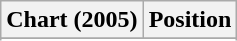<table class="wikitable sortable plainrowheaders" style="text-align:center">
<tr>
<th scope="col">Chart (2005)</th>
<th scope="col">Position</th>
</tr>
<tr>
</tr>
<tr>
</tr>
</table>
